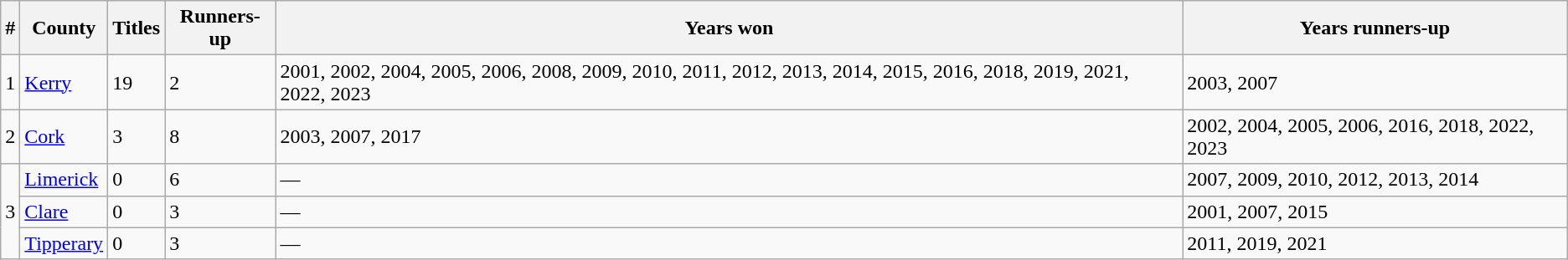<table class="wikitable" style="text-align:left;">
<tr>
<th>#</th>
<th>County</th>
<th>Titles</th>
<th>Runners-up</th>
<th>Years won</th>
<th>Years runners-up</th>
</tr>
<tr>
<td>1</td>
<td><a href='#'>Kerry</a></td>
<td>19</td>
<td>2</td>
<td>2001, 2002, 2004, 2005, 2006, 2008, 2009, 2010, 2011, 2012, 2013, 2014, 2015, 2016, 2018, 2019, 2021, 2022, 2023</td>
<td>2003, 2007</td>
</tr>
<tr>
<td>2</td>
<td><a href='#'>Cork</a></td>
<td>3</td>
<td>8</td>
<td>2003, 2007, 2017</td>
<td>2002, 2004, 2005, 2006, 2016, 2018, 2022, 2023</td>
</tr>
<tr>
<td rowspan="3">3</td>
<td><a href='#'>Limerick</a></td>
<td>0</td>
<td>6</td>
<td>—</td>
<td>2007, 2009, 2010, 2012, 2013, 2014</td>
</tr>
<tr>
<td><a href='#'>Clare</a></td>
<td>0</td>
<td>3</td>
<td>—</td>
<td>2001, 2007, 2015</td>
</tr>
<tr>
<td><a href='#'>Tipperary</a></td>
<td>0</td>
<td>3</td>
<td>—</td>
<td>2011, 2019, 2021</td>
</tr>
</table>
